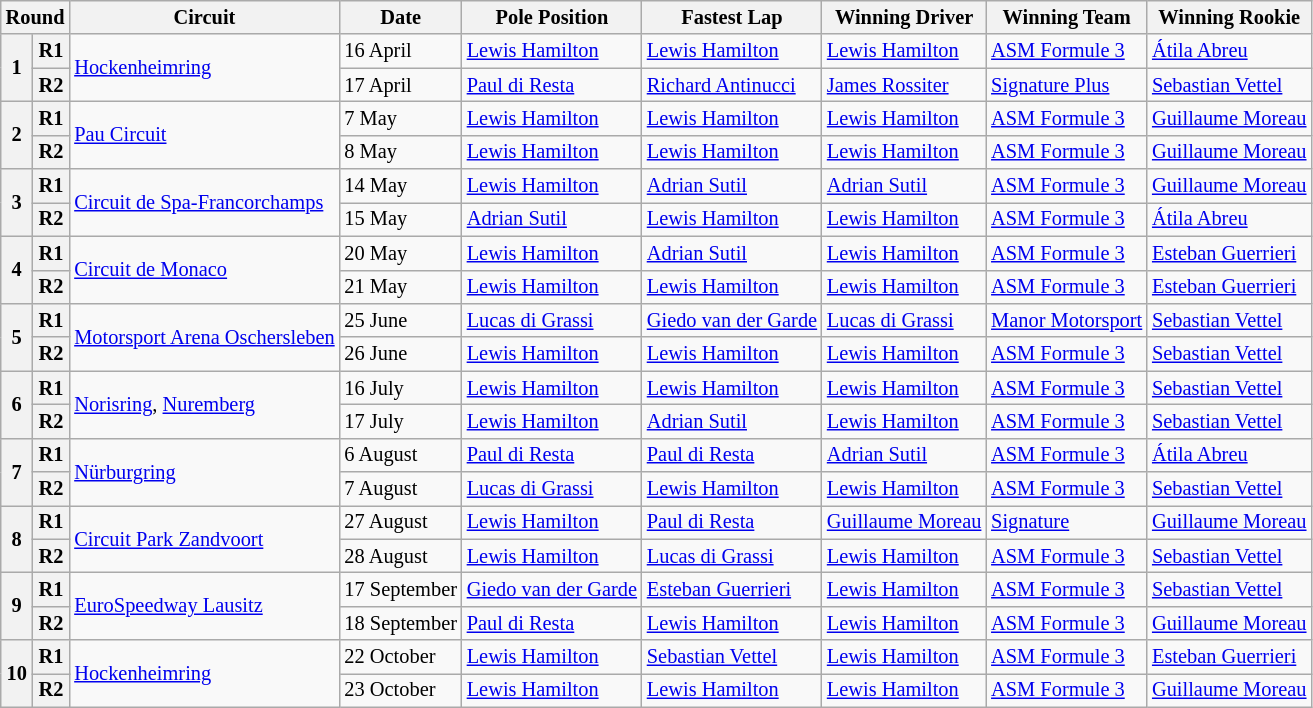<table class="wikitable" style="font-size: 85%">
<tr>
<th colspan=2>Round</th>
<th>Circuit</th>
<th>Date</th>
<th>Pole Position</th>
<th>Fastest Lap</th>
<th>Winning Driver</th>
<th>Winning Team</th>
<th>Winning Rookie</th>
</tr>
<tr>
<th rowspan=2>1</th>
<th>R1</th>
<td rowspan=2> <a href='#'>Hockenheimring</a></td>
<td>16 April</td>
<td> <a href='#'>Lewis Hamilton</a></td>
<td> <a href='#'>Lewis Hamilton</a></td>
<td nowrap> <a href='#'>Lewis Hamilton</a></td>
<td nowrap> <a href='#'>ASM Formule 3</a></td>
<td> <a href='#'>Átila Abreu</a></td>
</tr>
<tr>
<th>R2</th>
<td>17 April</td>
<td> <a href='#'>Paul di Resta</a></td>
<td> <a href='#'>Richard Antinucci</a></td>
<td> <a href='#'>James Rossiter</a></td>
<td> <a href='#'>Signature Plus</a></td>
<td> <a href='#'>Sebastian Vettel</a></td>
</tr>
<tr>
<th rowspan=2>2</th>
<th>R1</th>
<td rowspan=2> <a href='#'>Pau Circuit</a></td>
<td>7 May</td>
<td> <a href='#'>Lewis Hamilton</a></td>
<td> <a href='#'>Lewis Hamilton</a></td>
<td> <a href='#'>Lewis Hamilton</a></td>
<td> <a href='#'>ASM Formule 3</a></td>
<td nowrap> <a href='#'>Guillaume Moreau</a></td>
</tr>
<tr>
<th>R2</th>
<td>8 May</td>
<td> <a href='#'>Lewis Hamilton</a></td>
<td> <a href='#'>Lewis Hamilton</a></td>
<td> <a href='#'>Lewis Hamilton</a></td>
<td> <a href='#'>ASM Formule 3</a></td>
<td> <a href='#'>Guillaume Moreau</a></td>
</tr>
<tr>
<th rowspan=2>3</th>
<th>R1</th>
<td rowspan=2> <a href='#'>Circuit de Spa-Francorchamps</a></td>
<td>14 May</td>
<td> <a href='#'>Lewis Hamilton</a></td>
<td> <a href='#'>Adrian Sutil</a></td>
<td> <a href='#'>Adrian Sutil</a></td>
<td> <a href='#'>ASM Formule 3</a></td>
<td> <a href='#'>Guillaume Moreau</a></td>
</tr>
<tr>
<th>R2</th>
<td>15 May</td>
<td> <a href='#'>Adrian Sutil</a></td>
<td> <a href='#'>Lewis Hamilton</a></td>
<td> <a href='#'>Lewis Hamilton</a></td>
<td> <a href='#'>ASM Formule 3</a></td>
<td> <a href='#'>Átila Abreu</a></td>
</tr>
<tr>
<th rowspan=2>4</th>
<th>R1</th>
<td rowspan=2> <a href='#'>Circuit de Monaco</a></td>
<td>20 May</td>
<td> <a href='#'>Lewis Hamilton</a></td>
<td> <a href='#'>Adrian Sutil</a></td>
<td> <a href='#'>Lewis Hamilton</a></td>
<td> <a href='#'>ASM Formule 3</a></td>
<td> <a href='#'>Esteban Guerrieri</a></td>
</tr>
<tr>
<th>R2</th>
<td>21 May</td>
<td> <a href='#'>Lewis Hamilton</a></td>
<td> <a href='#'>Lewis Hamilton</a></td>
<td> <a href='#'>Lewis Hamilton</a></td>
<td> <a href='#'>ASM Formule 3</a></td>
<td> <a href='#'>Esteban Guerrieri</a></td>
</tr>
<tr>
<th rowspan=2>5</th>
<th>R1</th>
<td rowspan=2 nowrap> <a href='#'>Motorsport Arena Oschersleben</a></td>
<td>25 June</td>
<td> <a href='#'>Lucas di Grassi</a></td>
<td nowrap> <a href='#'>Giedo van der Garde</a></td>
<td> <a href='#'>Lucas di Grassi</a></td>
<td nowrap> <a href='#'>Manor Motorsport</a></td>
<td> <a href='#'>Sebastian Vettel</a></td>
</tr>
<tr>
<th>R2</th>
<td>26 June</td>
<td> <a href='#'>Lewis Hamilton</a></td>
<td> <a href='#'>Lewis Hamilton</a></td>
<td> <a href='#'>Lewis Hamilton</a></td>
<td> <a href='#'>ASM Formule 3</a></td>
<td> <a href='#'>Sebastian Vettel</a></td>
</tr>
<tr>
<th rowspan=2>6</th>
<th>R1</th>
<td rowspan=2> <a href='#'>Norisring</a>, <a href='#'>Nuremberg</a></td>
<td>16 July</td>
<td> <a href='#'>Lewis Hamilton</a></td>
<td> <a href='#'>Lewis Hamilton</a></td>
<td> <a href='#'>Lewis Hamilton</a></td>
<td> <a href='#'>ASM Formule 3</a></td>
<td> <a href='#'>Sebastian Vettel</a></td>
</tr>
<tr>
<th>R2</th>
<td>17 July</td>
<td> <a href='#'>Lewis Hamilton</a></td>
<td> <a href='#'>Adrian Sutil</a></td>
<td> <a href='#'>Lewis Hamilton</a></td>
<td> <a href='#'>ASM Formule 3</a></td>
<td> <a href='#'>Sebastian Vettel</a></td>
</tr>
<tr>
<th rowspan=2>7</th>
<th>R1</th>
<td rowspan=2> <a href='#'>Nürburgring</a></td>
<td>6 August</td>
<td> <a href='#'>Paul di Resta</a></td>
<td> <a href='#'>Paul di Resta</a></td>
<td> <a href='#'>Adrian Sutil</a></td>
<td> <a href='#'>ASM Formule 3</a></td>
<td> <a href='#'>Átila Abreu</a></td>
</tr>
<tr>
<th>R2</th>
<td>7 August</td>
<td> <a href='#'>Lucas di Grassi</a></td>
<td> <a href='#'>Lewis Hamilton</a></td>
<td> <a href='#'>Lewis Hamilton</a></td>
<td> <a href='#'>ASM Formule 3</a></td>
<td> <a href='#'>Sebastian Vettel</a></td>
</tr>
<tr>
<th rowspan=2>8</th>
<th>R1</th>
<td rowspan=2> <a href='#'>Circuit Park Zandvoort</a></td>
<td>27 August</td>
<td> <a href='#'>Lewis Hamilton</a></td>
<td> <a href='#'>Paul di Resta</a></td>
<td nowrap> <a href='#'>Guillaume Moreau</a></td>
<td> <a href='#'>Signature</a></td>
<td> <a href='#'>Guillaume Moreau</a></td>
</tr>
<tr>
<th>R2</th>
<td>28 August</td>
<td> <a href='#'>Lewis Hamilton</a></td>
<td> <a href='#'>Lucas di Grassi</a></td>
<td> <a href='#'>Lewis Hamilton</a></td>
<td> <a href='#'>ASM Formule 3</a></td>
<td> <a href='#'>Sebastian Vettel</a></td>
</tr>
<tr>
<th rowspan=2>9</th>
<th>R1</th>
<td rowspan=2> <a href='#'>EuroSpeedway Lausitz</a></td>
<td>17 September</td>
<td nowrap> <a href='#'>Giedo van der Garde</a></td>
<td> <a href='#'>Esteban Guerrieri</a></td>
<td> <a href='#'>Lewis Hamilton</a></td>
<td> <a href='#'>ASM Formule 3</a></td>
<td> <a href='#'>Sebastian Vettel</a></td>
</tr>
<tr>
<th>R2</th>
<td nowrap>18 September</td>
<td> <a href='#'>Paul di Resta</a></td>
<td> <a href='#'>Lewis Hamilton</a></td>
<td> <a href='#'>Lewis Hamilton</a></td>
<td> <a href='#'>ASM Formule 3</a></td>
<td> <a href='#'>Guillaume Moreau</a></td>
</tr>
<tr>
<th rowspan=2>10</th>
<th>R1</th>
<td rowspan=2> <a href='#'>Hockenheimring</a></td>
<td>22 October</td>
<td> <a href='#'>Lewis Hamilton</a></td>
<td> <a href='#'>Sebastian Vettel</a></td>
<td> <a href='#'>Lewis Hamilton</a></td>
<td> <a href='#'>ASM Formule 3</a></td>
<td> <a href='#'>Esteban Guerrieri</a></td>
</tr>
<tr>
<th>R2</th>
<td>23 October</td>
<td> <a href='#'>Lewis Hamilton</a></td>
<td> <a href='#'>Lewis Hamilton</a></td>
<td> <a href='#'>Lewis Hamilton</a></td>
<td> <a href='#'>ASM Formule 3</a></td>
<td> <a href='#'>Guillaume Moreau</a></td>
</tr>
</table>
